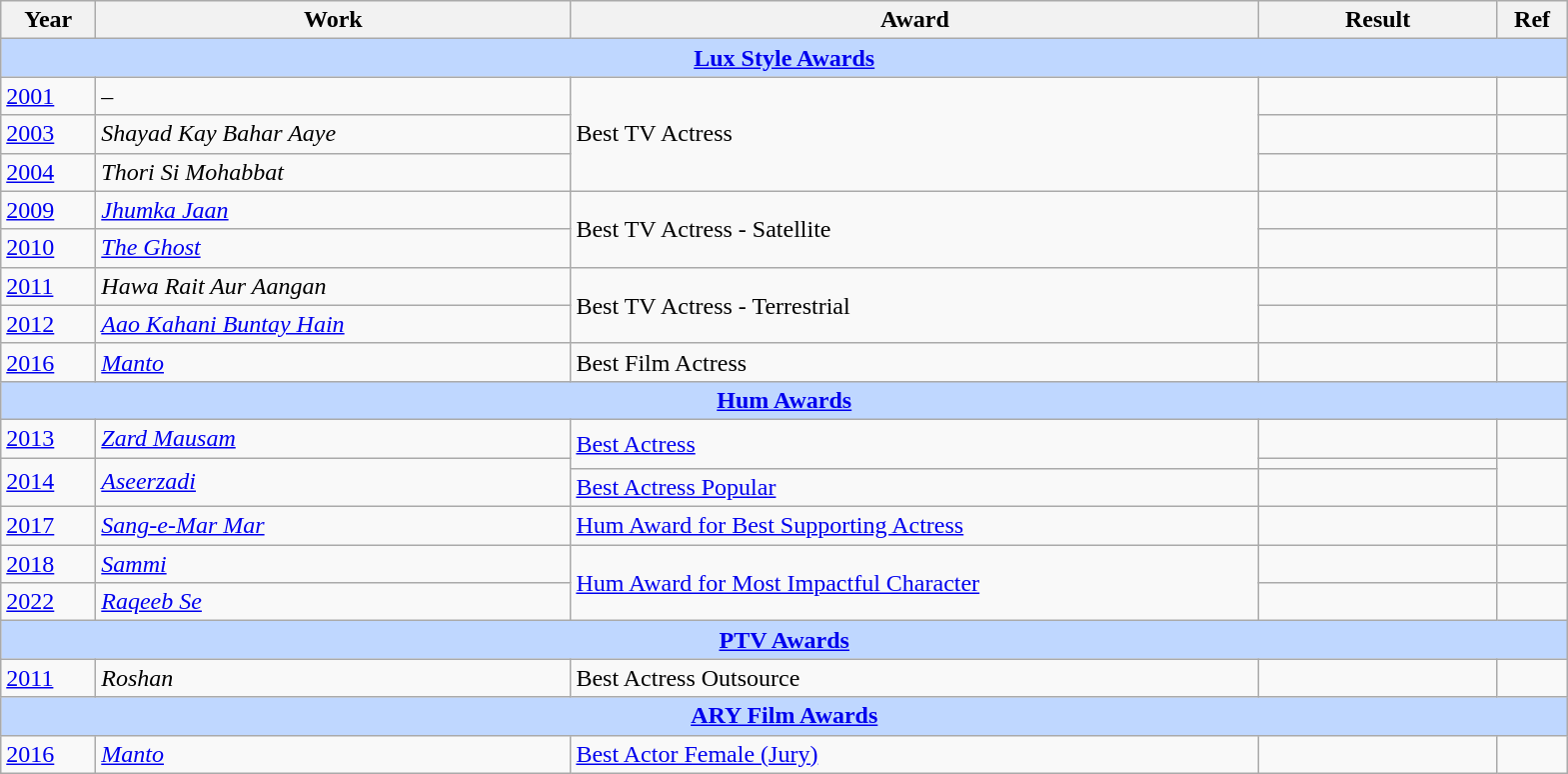<table class="wikitable sortable plainrowheaders">
<tr>
<th width=4%>Year</th>
<th width=20%>Work</th>
<th width=29%>Award</th>
<th width=10%>Result</th>
<th width=3%>Ref</th>
</tr>
<tr>
<th style="background:#bfd7ff;" colspan="5"><a href='#'>Lux Style Awards</a></th>
</tr>
<tr>
<td><a href='#'>2001</a></td>
<td>–</td>
<td rowspan="3">Best TV Actress</td>
<td></td>
<td></td>
</tr>
<tr>
<td><a href='#'>2003</a></td>
<td><em>Shayad Kay Bahar Aaye</em></td>
<td></td>
<td></td>
</tr>
<tr>
<td><a href='#'>2004</a></td>
<td><em>Thori Si Mohabbat</em></td>
<td></td>
<td></td>
</tr>
<tr>
<td><a href='#'>2009</a></td>
<td><em><a href='#'>Jhumka Jaan</a></em></td>
<td rowspan="2">Best TV Actress - Satellite</td>
<td></td>
<td></td>
</tr>
<tr>
<td><a href='#'>2010</a></td>
<td><em><a href='#'>The Ghost</a></em></td>
<td></td>
<td></td>
</tr>
<tr>
<td><a href='#'>2011</a></td>
<td><em>Hawa Rait Aur Aangan</em></td>
<td rowspan="2">Best TV Actress - Terrestrial</td>
<td></td>
<td></td>
</tr>
<tr>
<td><a href='#'>2012</a></td>
<td><em><a href='#'>Aao Kahani Buntay Hain</a></em></td>
<td></td>
<td></td>
</tr>
<tr>
<td><a href='#'>2016</a></td>
<td><em><a href='#'>Manto</a></em></td>
<td>Best Film Actress</td>
<td></td>
<td></td>
</tr>
<tr>
<th style="background:#bfd7ff;" colspan="5"><a href='#'>Hum Awards</a></th>
</tr>
<tr>
<td><a href='#'>2013</a></td>
<td><em><a href='#'>Zard Mausam</a></em></td>
<td rowspan="2"><a href='#'>Best Actress</a></td>
<td></td>
<td></td>
</tr>
<tr>
<td rowspan="2"><a href='#'>2014</a></td>
<td rowspan="2"><em><a href='#'>Aseerzadi</a></em></td>
<td></td>
<td rowspan="2"></td>
</tr>
<tr>
<td><a href='#'>Best Actress Popular</a></td>
<td></td>
</tr>
<tr>
<td><a href='#'>2017</a></td>
<td><em><a href='#'>Sang-e-Mar Mar</a></em></td>
<td><a href='#'>Hum Award for Best Supporting Actress</a></td>
<td></td>
<td></td>
</tr>
<tr>
<td><a href='#'>2018</a></td>
<td><em><a href='#'>Sammi</a></em></td>
<td rowspan="2"><a href='#'>Hum Award for Most Impactful Character</a></td>
<td></td>
<td></td>
</tr>
<tr>
<td><a href='#'>2022</a></td>
<td><em><a href='#'>Raqeeb Se</a></em></td>
<td></td>
<td></td>
</tr>
<tr>
<th style="background:#bfd7ff;" colspan="5"><a href='#'>PTV Awards</a></th>
</tr>
<tr>
<td><a href='#'>2011</a></td>
<td><em>Roshan</em></td>
<td>Best Actress Outsource</td>
<td></td>
<td></td>
</tr>
<tr>
<th style="background:#bfd7ff;" colspan="5"><a href='#'>ARY Film Awards</a></th>
</tr>
<tr>
<td><a href='#'>2016</a></td>
<td><em><a href='#'>Manto</a></em></td>
<td><a href='#'>Best Actor Female (Jury)</a></td>
<td></td>
<td></td>
</tr>
</table>
